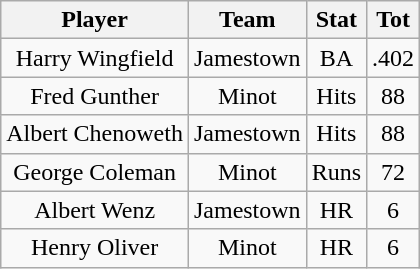<table class="wikitable">
<tr>
<th>Player</th>
<th>Team</th>
<th>Stat</th>
<th>Tot</th>
</tr>
<tr align=center>
<td>Harry Wingfield</td>
<td>Jamestown</td>
<td>BA</td>
<td>.402</td>
</tr>
<tr align=center>
<td>Fred Gunther</td>
<td>Minot</td>
<td>Hits</td>
<td>88</td>
</tr>
<tr align=center>
<td>Albert Chenoweth</td>
<td>Jamestown</td>
<td>Hits</td>
<td>88</td>
</tr>
<tr align=center>
<td>George Coleman</td>
<td>Minot</td>
<td>Runs</td>
<td>72</td>
</tr>
<tr align=center>
<td>Albert Wenz</td>
<td>Jamestown</td>
<td>HR</td>
<td>6</td>
</tr>
<tr align=center>
<td>Henry Oliver</td>
<td>Minot</td>
<td>HR</td>
<td>6</td>
</tr>
</table>
